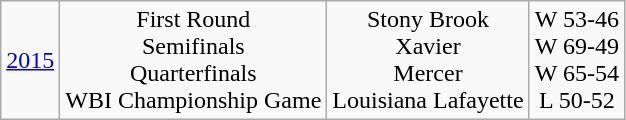<table class="wikitable">
<tr align="center">
<td><a href='#'>2015</a></td>
<td>First Round<br>Semifinals<br>Quarterfinals<br>WBI Championship Game</td>
<td>Stony Brook<br>Xavier<br>Mercer<br>Louisiana Lafayette</td>
<td>W 53-46<br>W 69-49<br>W 65-54<br>L 50-52</td>
</tr>
</table>
